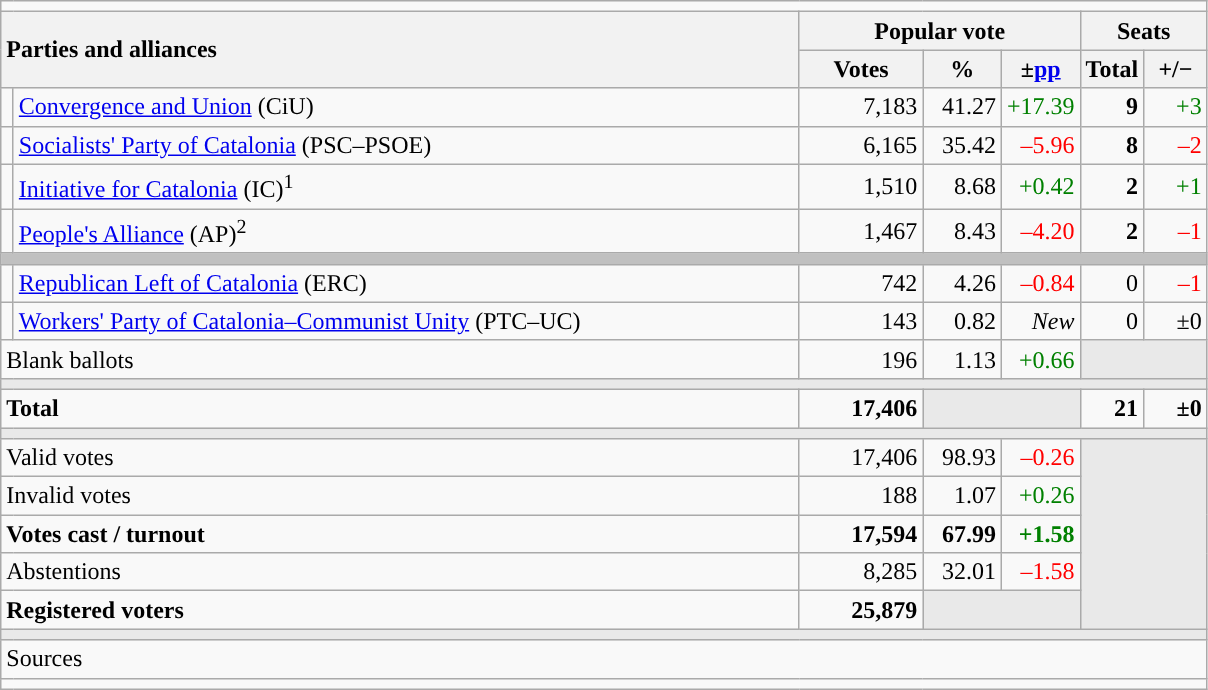<table class="wikitable" style="text-align:right;">
<tr>
<td colspan="7"></td>
</tr>
<tr>
<th style="text-align:left;" rowspan="2" colspan="2" width="525">Parties and alliances</th>
<th colspan="3">Popular vote</th>
<th colspan="2">Seats</th>
</tr>
<tr>
<th width="75">Votes</th>
<th width="45">%</th>
<th width="45">±<a href='#'>pp</a></th>
<th width="35">Total</th>
<th width="35">+/−</th>
</tr>
<tr>
<td width="1" style="color:inherit;background:"></td>
<td align="left"><a href='#'>Convergence and Union</a> (CiU)</td>
<td>7,183</td>
<td>41.27</td>
<td style="color:green;">+17.39</td>
<td><strong>9</strong></td>
<td style="color:green;">+3</td>
</tr>
<tr>
<td style="color:inherit;background:"></td>
<td align="left"><a href='#'>Socialists' Party of Catalonia</a> (PSC–PSOE)</td>
<td>6,165</td>
<td>35.42</td>
<td style="color:red;">–5.96</td>
<td><strong>8</strong></td>
<td style="color:red;">–2</td>
</tr>
<tr>
<td style="color:inherit;background:"></td>
<td align="left"><a href='#'>Initiative for Catalonia</a> (IC)<sup>1</sup></td>
<td>1,510</td>
<td>8.68</td>
<td style="color:green;">+0.42</td>
<td><strong>2</strong></td>
<td style="color:green;">+1</td>
</tr>
<tr>
<td style="color:inherit;background:"></td>
<td align="left"><a href='#'>People's Alliance</a> (AP)<sup>2</sup></td>
<td>1,467</td>
<td>8.43</td>
<td style="color:red;">–4.20</td>
<td><strong>2</strong></td>
<td style="color:red;">–1</td>
</tr>
<tr>
<td colspan="7" style="color:inherit;background:#C0C0C0"></td>
</tr>
<tr>
<td style="color:inherit;background:"></td>
<td align="left"><a href='#'>Republican Left of Catalonia</a> (ERC)</td>
<td>742</td>
<td>4.26</td>
<td style="color:red;">–0.84</td>
<td>0</td>
<td style="color:red;">–1</td>
</tr>
<tr>
<td style="color:inherit;background:"></td>
<td align="left"><a href='#'>Workers' Party of Catalonia–Communist Unity</a> (PTC–UC)</td>
<td>143</td>
<td>0.82</td>
<td><em>New</em></td>
<td>0</td>
<td>±0</td>
</tr>
<tr>
<td align="left" colspan="2">Blank ballots</td>
<td>196</td>
<td>1.13</td>
<td style="color:green;">+0.66</td>
<td style="color:inherit;background:#E9E9E9" colspan="2"></td>
</tr>
<tr>
<td colspan="7" style="color:inherit;background:#E9E9E9"></td>
</tr>
<tr style="font-weight:bold;">
<td align="left" colspan="2">Total</td>
<td>17,406</td>
<td bgcolor="#E9E9E9" colspan="2"></td>
<td>21</td>
<td>±0</td>
</tr>
<tr>
<td colspan="7" style="color:inherit;background:#E9E9E9"></td>
</tr>
<tr>
<td align="left" colspan="2">Valid votes</td>
<td>17,406</td>
<td>98.93</td>
<td style="color:red;">–0.26</td>
<td bgcolor="#E9E9E9" colspan="2" rowspan="5"></td>
</tr>
<tr>
<td align="left" colspan="2">Invalid votes</td>
<td>188</td>
<td>1.07</td>
<td style="color:green;">+0.26</td>
</tr>
<tr style="font-weight:bold;">
<td align="left" colspan="2">Votes cast / turnout</td>
<td>17,594</td>
<td>67.99</td>
<td style="color:green;">+1.58</td>
</tr>
<tr>
<td align="left" colspan="2">Abstentions</td>
<td>8,285</td>
<td>32.01</td>
<td style="color:red;">–1.58</td>
</tr>
<tr style="font-weight:bold;">
<td align="left" colspan="2">Registered voters</td>
<td>25,879</td>
<td bgcolor="#E9E9E9" colspan="2"></td>
</tr>
<tr>
<td colspan="7" style="color:inherit;background:#E9E9E9"></td>
</tr>
<tr>
<td align="left" colspan="7">Sources</td>
</tr>
<tr>
<td colspan="7" style="text-align:left; max-width:790px;"></td>
</tr>
</table>
